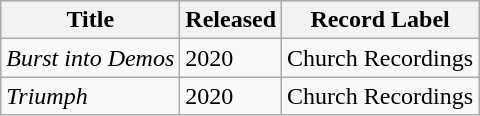<table class="wikitable">
<tr>
<th>Title</th>
<th>Released</th>
<th>Record Label</th>
</tr>
<tr>
<td><em>Burst into Demos</em></td>
<td>2020</td>
<td>Church Recordings</td>
</tr>
<tr>
<td><em>Triumph</em></td>
<td>2020</td>
<td>Church Recordings</td>
</tr>
</table>
